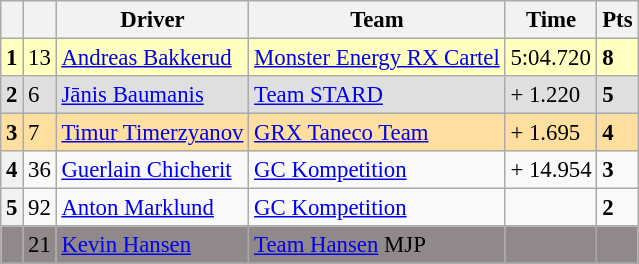<table class="wikitable" style="font-size:95%">
<tr>
<th></th>
<th></th>
<th>Driver</th>
<th>Team</th>
<th>Time</th>
<th>Pts</th>
</tr>
<tr>
<th style="background:#ffffbf;">1</th>
<td style="background:#ffffbf;">13</td>
<td style="background:#ffffbf;"> <a href='#'>Andreas Bakkerud</a></td>
<td style="background:#ffffbf;"><a href='#'>Monster Energy RX Cartel</a></td>
<td style="background:#ffffbf;">5:04.720</td>
<td style="background:#ffffbf;"><strong>8</strong></td>
</tr>
<tr>
<th style="background:#dfdfdf;">2</th>
<td style="background:#dfdfdf;">6</td>
<td style="background:#dfdfdf;"> <a href='#'>Jānis Baumanis</a></td>
<td style="background:#dfdfdf;"><a href='#'>Team STARD</a></td>
<td style="background:#dfdfdf;">+ 1.220</td>
<td style="background:#dfdfdf;"><strong>5</strong></td>
</tr>
<tr>
<th style="background:#ffdf9f;">3</th>
<td style="background:#ffdf9f;">7</td>
<td style="background:#ffdf9f;"> <a href='#'>Timur Timerzyanov</a></td>
<td style="background:#ffdf9f;"><a href='#'>GRX Taneco Team</a></td>
<td style="background:#ffdf9f;">+ 1.695</td>
<td style="background:#ffdf9f;"><strong>4</strong></td>
</tr>
<tr>
<th>4</th>
<td>36</td>
<td> <a href='#'>Guerlain Chicherit</a></td>
<td><a href='#'>GC Kompetition</a></td>
<td>+ 14.954</td>
<td><strong>3</strong></td>
</tr>
<tr>
<th>5</th>
<td>92</td>
<td> <a href='#'>Anton Marklund</a></td>
<td><a href='#'>GC Kompetition</a></td>
<td></td>
<td><strong>2</strong></td>
</tr>
<tr>
<th style="background:#918989;"></th>
<td style="background:#918989;">21</td>
<td style="background:#918989;"> <a href='#'>Kevin Hansen</a></td>
<td style="background:#918989;"><a href='#'>Team Hansen</a> MJP</td>
<td style="background:#918989;"><strong></strong></td>
<td style="background:#918989;"></td>
</tr>
<tr>
</tr>
</table>
